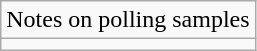<table class="wikitable mw-collapsible mw-collapsed">
<tr>
<td>Notes on polling samples</td>
</tr>
<tr>
<td></td>
</tr>
</table>
